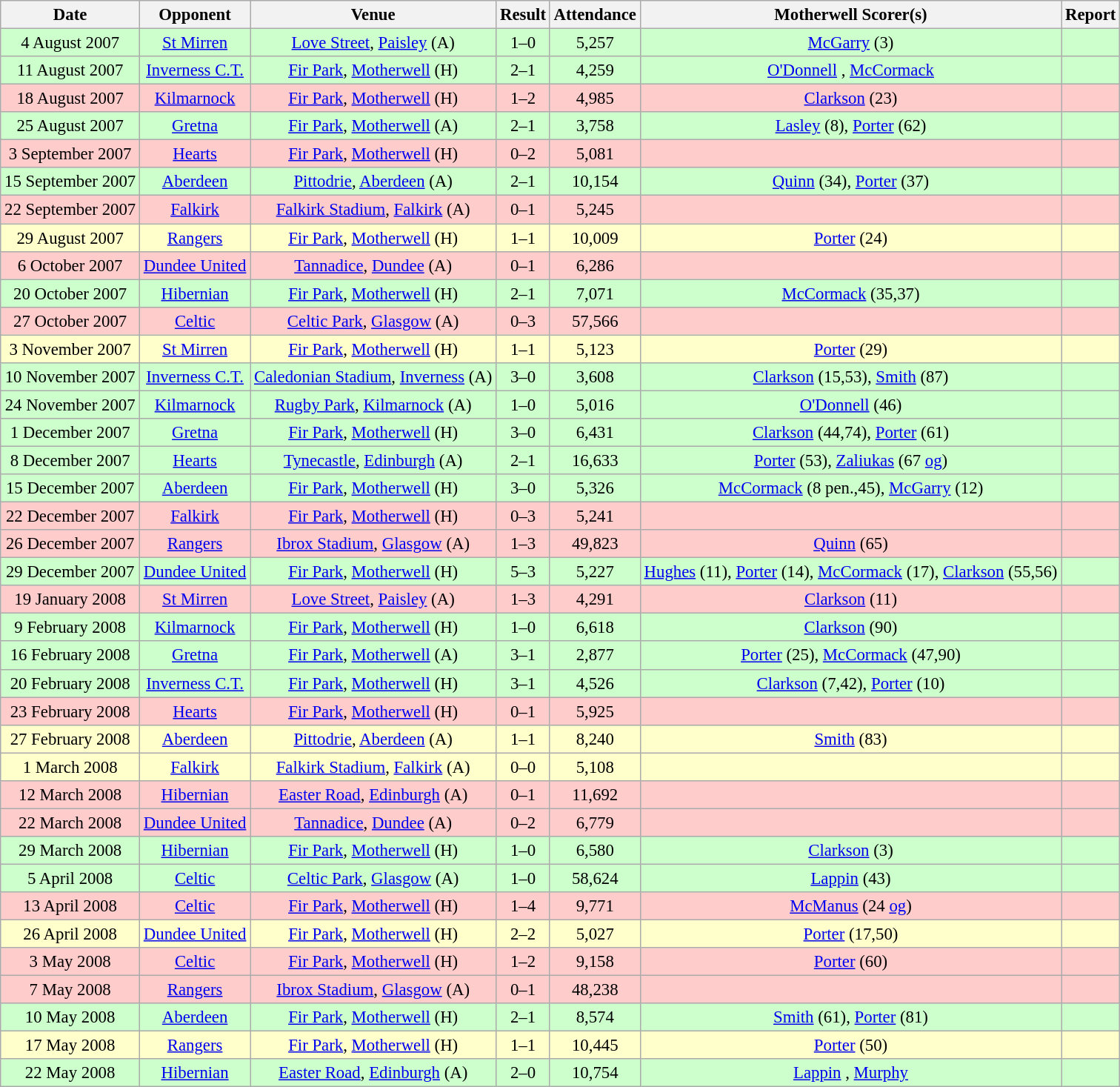<table class="wikitable sortable" style="font-size:95%; text-align:center">
<tr>
<th>Date</th>
<th>Opponent</th>
<th>Venue</th>
<th>Result</th>
<th>Attendance</th>
<th>Motherwell Scorer(s)</th>
<th>Report</th>
</tr>
<tr style="background:#ccffcc;">
<td>4 August 2007</td>
<td><a href='#'>St Mirren</a></td>
<td><a href='#'>Love Street</a>, <a href='#'>Paisley</a> (A)</td>
<td>1–0</td>
<td>5,257</td>
<td><a href='#'>McGarry</a> (3)</td>
<td></td>
</tr>
<tr style="background:#ccffcc;">
<td>11 August 2007</td>
<td><a href='#'>Inverness C.T.</a></td>
<td><a href='#'>Fir Park</a>, <a href='#'>Motherwell</a> (H)</td>
<td>2–1</td>
<td>4,259</td>
<td><a href='#'>O'Donnell</a> , <a href='#'>McCormack</a> </td>
<td></td>
</tr>
<tr style="background:#ffcccc;">
<td>18 August 2007</td>
<td><a href='#'>Kilmarnock</a></td>
<td><a href='#'>Fir Park</a>, <a href='#'>Motherwell</a> (H)</td>
<td>1–2</td>
<td>4,985</td>
<td><a href='#'>Clarkson</a> (23)</td>
<td></td>
</tr>
<tr style="background:#ccffcc;">
<td>25 August 2007</td>
<td><a href='#'>Gretna</a></td>
<td><a href='#'>Fir Park</a>, <a href='#'>Motherwell</a> (A)</td>
<td>2–1</td>
<td>3,758</td>
<td><a href='#'>Lasley</a> (8), <a href='#'>Porter</a> (62)</td>
<td></td>
</tr>
<tr style="background:#ffcccc;">
<td>3 September 2007</td>
<td><a href='#'>Hearts</a></td>
<td><a href='#'>Fir Park</a>, <a href='#'>Motherwell</a> (H)</td>
<td>0–2</td>
<td>5,081</td>
<td></td>
<td></td>
</tr>
<tr style="background:#ccffcc;">
<td>15 September 2007</td>
<td><a href='#'>Aberdeen</a></td>
<td><a href='#'>Pittodrie</a>, <a href='#'>Aberdeen</a> (A)</td>
<td>2–1</td>
<td>10,154</td>
<td><a href='#'>Quinn</a> (34), <a href='#'>Porter</a> (37)</td>
<td></td>
</tr>
<tr style="background:#ffcccc;">
<td>22 September 2007</td>
<td><a href='#'>Falkirk</a></td>
<td><a href='#'>Falkirk Stadium</a>, <a href='#'>Falkirk</a> (A)</td>
<td>0–1</td>
<td>5,245</td>
<td></td>
<td></td>
</tr>
<tr style="background:#ffffcc;">
<td>29 August 2007</td>
<td><a href='#'>Rangers</a></td>
<td><a href='#'>Fir Park</a>, <a href='#'>Motherwell</a> (H)</td>
<td>1–1</td>
<td>10,009</td>
<td><a href='#'>Porter</a> (24)</td>
<td></td>
</tr>
<tr style="background:#ffcccc;">
<td>6 October 2007</td>
<td><a href='#'>Dundee United</a></td>
<td><a href='#'>Tannadice</a>, <a href='#'>Dundee</a> (A)</td>
<td>0–1</td>
<td>6,286</td>
<td></td>
<td></td>
</tr>
<tr style="background:#ccffcc;">
<td>20 October 2007</td>
<td><a href='#'>Hibernian</a></td>
<td><a href='#'>Fir Park</a>, <a href='#'>Motherwell</a> (H)</td>
<td>2–1</td>
<td>7,071</td>
<td><a href='#'>McCormack</a> (35,37)</td>
<td></td>
</tr>
<tr style="background:#ffcccc;">
<td>27 October 2007</td>
<td><a href='#'>Celtic</a></td>
<td><a href='#'>Celtic Park</a>, <a href='#'>Glasgow</a> (A)</td>
<td>0–3</td>
<td>57,566</td>
<td></td>
<td></td>
</tr>
<tr style="background:#ffffcc;">
<td>3 November 2007</td>
<td><a href='#'>St Mirren</a></td>
<td><a href='#'>Fir Park</a>, <a href='#'>Motherwell</a> (H)</td>
<td>1–1</td>
<td>5,123</td>
<td><a href='#'>Porter</a> (29)</td>
<td></td>
</tr>
<tr style="background:#ccffcc;">
<td>10 November 2007</td>
<td><a href='#'>Inverness C.T.</a></td>
<td><a href='#'>Caledonian Stadium</a>, <a href='#'>Inverness</a> (A)</td>
<td>3–0</td>
<td>3,608</td>
<td><a href='#'>Clarkson</a> (15,53), <a href='#'>Smith</a> (87)</td>
<td></td>
</tr>
<tr style="background:#ccffcc;">
<td>24 November 2007</td>
<td><a href='#'>Kilmarnock</a></td>
<td><a href='#'>Rugby Park</a>, <a href='#'>Kilmarnock</a> (A)</td>
<td>1–0</td>
<td>5,016</td>
<td><a href='#'>O'Donnell</a> (46)</td>
<td></td>
</tr>
<tr style="background:#ccffcc;">
<td>1 December 2007</td>
<td><a href='#'>Gretna</a></td>
<td><a href='#'>Fir Park</a>, <a href='#'>Motherwell</a> (H)</td>
<td>3–0</td>
<td>6,431</td>
<td><a href='#'>Clarkson</a> (44,74), <a href='#'>Porter</a> (61)</td>
<td></td>
</tr>
<tr style="background:#ccffcc;">
<td>8 December 2007</td>
<td><a href='#'>Hearts</a></td>
<td><a href='#'>Tynecastle</a>, <a href='#'>Edinburgh</a> (A)</td>
<td>2–1</td>
<td>16,633</td>
<td><a href='#'>Porter</a> (53), <a href='#'>Zaliukas</a> (67 <a href='#'>og</a>)</td>
<td></td>
</tr>
<tr style="background:#ccffcc;">
<td>15 December 2007</td>
<td><a href='#'>Aberdeen</a></td>
<td><a href='#'>Fir Park</a>, <a href='#'>Motherwell</a> (H)</td>
<td>3–0</td>
<td>5,326</td>
<td><a href='#'>McCormack</a> (8 pen.,45), <a href='#'>McGarry</a> (12)</td>
<td></td>
</tr>
<tr style="background:#ffcccc;">
<td>22 December 2007</td>
<td><a href='#'>Falkirk</a></td>
<td><a href='#'>Fir Park</a>, <a href='#'>Motherwell</a> (H)</td>
<td>0–3</td>
<td>5,241</td>
<td></td>
<td></td>
</tr>
<tr style="background:#ffcccc;">
<td>26 December 2007</td>
<td><a href='#'>Rangers</a></td>
<td><a href='#'>Ibrox Stadium</a>, <a href='#'>Glasgow</a> (A)</td>
<td>1–3</td>
<td>49,823</td>
<td><a href='#'>Quinn</a> (65)</td>
<td></td>
</tr>
<tr style="background:#ccffcc;">
<td>29 December 2007</td>
<td><a href='#'>Dundee United</a></td>
<td><a href='#'>Fir Park</a>, <a href='#'>Motherwell</a> (H)</td>
<td>5–3</td>
<td>5,227</td>
<td><a href='#'>Hughes</a> (11), <a href='#'>Porter</a> (14), <a href='#'>McCormack</a> (17), <a href='#'>Clarkson</a> (55,56)</td>
<td></td>
</tr>
<tr style="background:#ffcccc;">
<td>19 January 2008</td>
<td><a href='#'>St Mirren</a></td>
<td><a href='#'>Love Street</a>, <a href='#'>Paisley</a> (A)</td>
<td>1–3</td>
<td>4,291</td>
<td><a href='#'>Clarkson</a> (11)</td>
<td></td>
</tr>
<tr style="background:#ccffcc;">
<td>9 February 2008</td>
<td><a href='#'>Kilmarnock</a></td>
<td><a href='#'>Fir Park</a>, <a href='#'>Motherwell</a> (H)</td>
<td>1–0</td>
<td>6,618</td>
<td><a href='#'>Clarkson</a> (90)</td>
<td></td>
</tr>
<tr style="background:#ccffcc;">
<td>16 February 2008</td>
<td><a href='#'>Gretna</a></td>
<td><a href='#'>Fir Park</a>, <a href='#'>Motherwell</a> (A)</td>
<td>3–1</td>
<td>2,877</td>
<td> <a href='#'>Porter</a> (25), <a href='#'>McCormack</a> (47,90)</td>
<td></td>
</tr>
<tr style="background:#ccffcc;">
<td>20 February 2008</td>
<td><a href='#'>Inverness C.T.</a></td>
<td><a href='#'>Fir Park</a>, <a href='#'>Motherwell</a> (H)</td>
<td>3–1</td>
<td>4,526</td>
<td><a href='#'>Clarkson</a> (7,42), <a href='#'>Porter</a> (10)</td>
<td></td>
</tr>
<tr style="background:#ffcccc;">
<td>23 February 2008</td>
<td><a href='#'>Hearts</a></td>
<td><a href='#'>Fir Park</a>, <a href='#'>Motherwell</a> (H)</td>
<td>0–1</td>
<td>5,925</td>
<td></td>
<td></td>
</tr>
<tr style="background:#ffffcc;">
<td>27 February 2008</td>
<td><a href='#'>Aberdeen</a></td>
<td><a href='#'>Pittodrie</a>, <a href='#'>Aberdeen</a> (A)</td>
<td>1–1</td>
<td>8,240</td>
<td><a href='#'>Smith</a> (83)</td>
<td></td>
</tr>
<tr style="background:#ffffcc;">
<td>1 March 2008</td>
<td><a href='#'>Falkirk</a></td>
<td><a href='#'>Falkirk Stadium</a>, <a href='#'>Falkirk</a> (A)</td>
<td>0–0</td>
<td>5,108</td>
<td></td>
<td></td>
</tr>
<tr style="background:#ffcccc;">
<td>12 March 2008</td>
<td><a href='#'>Hibernian</a></td>
<td><a href='#'>Easter Road</a>, <a href='#'>Edinburgh</a> (A)</td>
<td>0–1</td>
<td>11,692</td>
<td></td>
<td></td>
</tr>
<tr style="background:#ffcccc;">
<td>22 March 2008</td>
<td><a href='#'>Dundee United</a></td>
<td><a href='#'>Tannadice</a>, <a href='#'>Dundee</a> (A)</td>
<td>0–2</td>
<td>6,779</td>
<td></td>
<td></td>
</tr>
<tr style="background:#ccffcc;">
<td>29 March 2008</td>
<td><a href='#'>Hibernian</a></td>
<td><a href='#'>Fir Park</a>, <a href='#'>Motherwell</a> (H)</td>
<td>1–0</td>
<td>6,580</td>
<td><a href='#'>Clarkson</a> (3)</td>
<td></td>
</tr>
<tr style="background:#ccffcc;">
<td>5 April 2008</td>
<td><a href='#'>Celtic</a></td>
<td><a href='#'>Celtic Park</a>, <a href='#'>Glasgow</a> (A)</td>
<td>1–0</td>
<td>58,624</td>
<td><a href='#'>Lappin</a> (43)</td>
<td></td>
</tr>
<tr style="background:#ffcccc;">
<td>13 April 2008</td>
<td><a href='#'>Celtic</a></td>
<td><a href='#'>Fir Park</a>, <a href='#'>Motherwell</a> (H)</td>
<td>1–4</td>
<td>9,771</td>
<td><a href='#'>McManus</a> (24 <a href='#'>og</a>)</td>
<td></td>
</tr>
<tr style="background:#ffffcc;">
<td>26 April 2008</td>
<td><a href='#'>Dundee United</a></td>
<td><a href='#'>Fir Park</a>, <a href='#'>Motherwell</a> (H)</td>
<td>2–2</td>
<td>5,027</td>
<td><a href='#'>Porter</a> (17,50)</td>
<td></td>
</tr>
<tr style="background:#ffcccc;">
<td>3 May 2008</td>
<td><a href='#'>Celtic</a></td>
<td><a href='#'>Fir Park</a>, <a href='#'>Motherwell</a> (H)</td>
<td>1–2</td>
<td>9,158</td>
<td><a href='#'>Porter</a> (60)</td>
<td></td>
</tr>
<tr style="background:#ffcccc;">
<td>7 May 2008</td>
<td><a href='#'>Rangers</a></td>
<td><a href='#'>Ibrox Stadium</a>, <a href='#'>Glasgow</a> (A)</td>
<td>0–1</td>
<td>48,238</td>
<td></td>
<td></td>
</tr>
<tr style="background:#ccffcc;">
<td>10 May 2008</td>
<td><a href='#'>Aberdeen</a></td>
<td><a href='#'>Fir Park</a>, <a href='#'>Motherwell</a> (H)</td>
<td>2–1</td>
<td>8,574</td>
<td><a href='#'>Smith</a> (61), <a href='#'>Porter</a> (81)</td>
<td></td>
</tr>
<tr style="background:#ffffcc;">
<td>17 May 2008</td>
<td><a href='#'>Rangers</a></td>
<td><a href='#'>Fir Park</a>, <a href='#'>Motherwell</a> (H)</td>
<td>1–1</td>
<td>10,445</td>
<td><a href='#'>Porter</a> (50)</td>
<td></td>
</tr>
<tr style="background:#ccffcc;">
<td>22 May 2008</td>
<td><a href='#'>Hibernian</a></td>
<td><a href='#'>Easter Road</a>, <a href='#'>Edinburgh</a> (A)</td>
<td>2–0</td>
<td>10,754</td>
<td><a href='#'>Lappin</a> , <a href='#'>Murphy</a> </td>
<td></td>
</tr>
</table>
